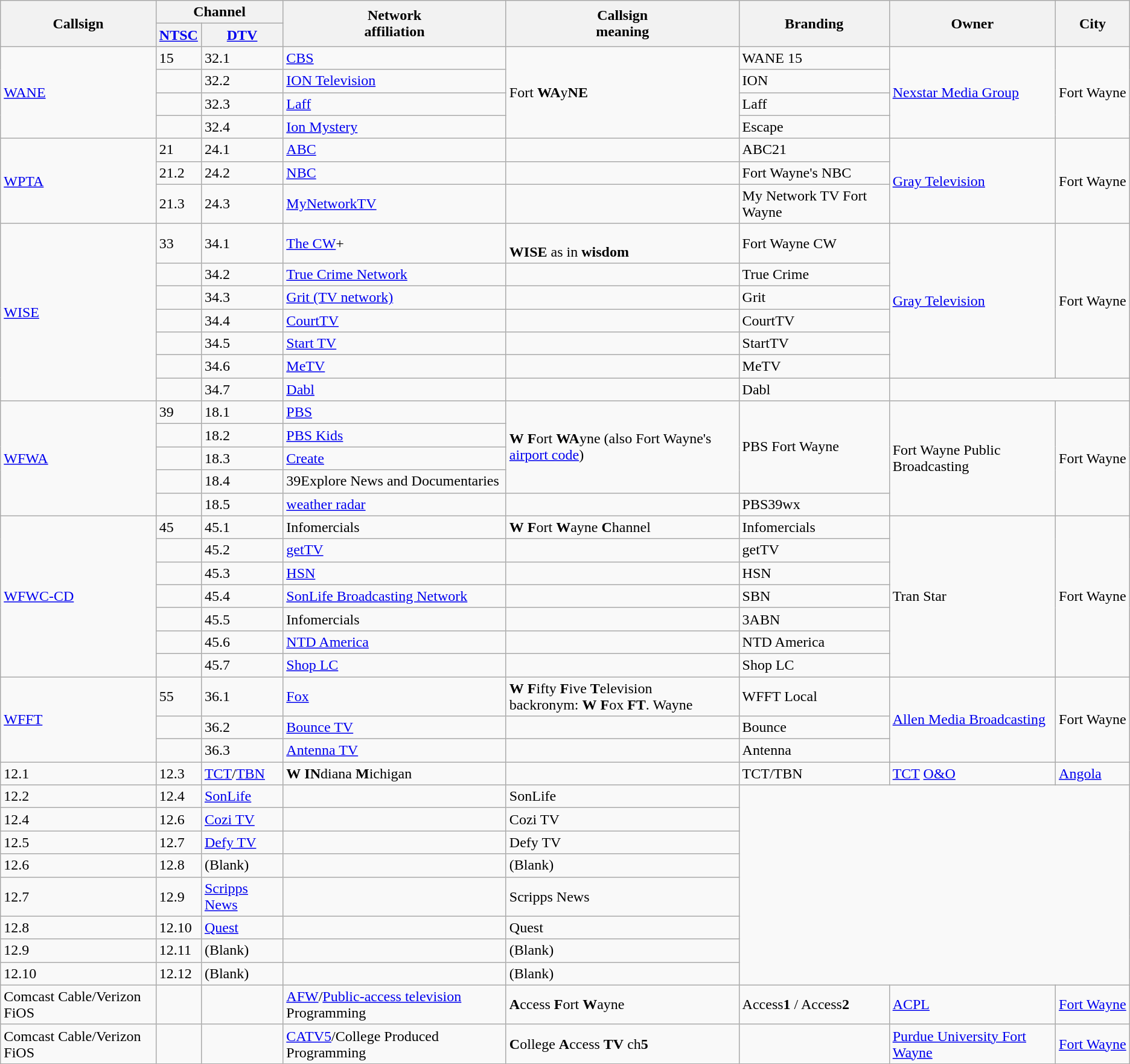<table class="wikitable">
<tr>
<th rowspan="2">Callsign</th>
<th colspan="2">Channel</th>
<th rowspan="2">Network<br>affiliation</th>
<th rowspan="2">Callsign<br>meaning</th>
<th rowspan="2">Branding</th>
<th rowspan="2">Owner </th>
<th rowspan="2">City</th>
</tr>
<tr>
<th><a href='#'>NTSC</a></th>
<th><a href='#'>DTV</a></th>
</tr>
<tr>
<td rowspan=4><a href='#'>WANE</a></td>
<td>15</td>
<td>32.1</td>
<td><a href='#'>CBS</a></td>
<td rowspan=4>Fort <strong>WA</strong>y<strong>NE</strong></td>
<td rowspan=1>WANE 15</td>
<td rowspan=4><a href='#'>Nexstar Media Group</a></td>
<td rowspan=4>Fort Wayne</td>
</tr>
<tr>
<td></td>
<td>32.2</td>
<td><a href='#'>ION Television</a></td>
<td rowspan=1>ION</td>
</tr>
<tr>
<td></td>
<td>32.3</td>
<td><a href='#'>Laff</a></td>
<td rowspan=1>Laff</td>
</tr>
<tr>
<td></td>
<td>32.4</td>
<td><a href='#'>Ion Mystery</a></td>
<td rowspan=1>Escape</td>
</tr>
<tr>
<td rowspan=3><a href='#'>WPTA</a></td>
<td>21</td>
<td>24.1</td>
<td><a href='#'>ABC</a></td>
<td></td>
<td>ABC21</td>
<td rowspan="3"><a href='#'>Gray Television</a></td>
<td rowspan=3>Fort Wayne</td>
</tr>
<tr>
<td>21.2</td>
<td>24.2</td>
<td><a href='#'>NBC</a></td>
<td></td>
<td rowspan=1>Fort Wayne's NBC</td>
</tr>
<tr>
<td>21.3</td>
<td>24.3</td>
<td><a href='#'>MyNetworkTV</a></td>
<td></td>
<td rowspan=1>My Network TV Fort Wayne</td>
</tr>
<tr>
<td rowspan=7><a href='#'>WISE</a></td>
<td>33</td>
<td>34.1</td>
<td><a href='#'>The CW</a>+</td>
<td><br><strong>WISE</strong> as in <strong>wisdom</strong></td>
<td>Fort Wayne CW</td>
<td rowspan="6"><a href='#'>Gray Television</a></td>
<td rowspan=6>Fort Wayne</td>
</tr>
<tr>
<td></td>
<td>34.2</td>
<td><a href='#'>True Crime Network</a></td>
<td></td>
<td>True Crime</td>
</tr>
<tr>
<td></td>
<td>34.3</td>
<td><a href='#'>Grit (TV network)</a></td>
<td></td>
<td>Grit</td>
</tr>
<tr>
<td></td>
<td>34.4</td>
<td><a href='#'>CourtTV</a></td>
<td></td>
<td>CourtTV</td>
</tr>
<tr>
<td></td>
<td>34.5</td>
<td><a href='#'>Start TV</a></td>
<td></td>
<td>StartTV</td>
</tr>
<tr>
<td></td>
<td>34.6</td>
<td><a href='#'>MeTV</a></td>
<td></td>
<td>MeTV</td>
</tr>
<tr>
<td></td>
<td>34.7</td>
<td><a href='#'>Dabl</a></td>
<td></td>
<td>Dabl</td>
</tr>
<tr>
<td rowspan=5><a href='#'>WFWA</a></td>
<td>39</td>
<td>18.1</td>
<td><a href='#'>PBS</a></td>
<td rowspan=4><strong>W</strong> <strong>F</strong>ort <strong>WA</strong>yne (also Fort Wayne's <a href='#'>airport code</a>)</td>
<td rowspan=4>PBS Fort Wayne</td>
<td rowspan=5>Fort Wayne Public Broadcasting</td>
<td rowspan=5>Fort Wayne</td>
</tr>
<tr>
<td></td>
<td>18.2</td>
<td><a href='#'>PBS Kids</a></td>
</tr>
<tr>
<td></td>
<td>18.3</td>
<td><a href='#'>Create</a></td>
</tr>
<tr>
<td></td>
<td>18.4</td>
<td>39Explore News and Documentaries</td>
</tr>
<tr>
<td></td>
<td>18.5</td>
<td><a href='#'>weather radar</a></td>
<td></td>
<td>PBS39wx</td>
</tr>
<tr>
<td rowspan=7><a href='#'>WFWC-CD</a></td>
<td>45</td>
<td>45.1</td>
<td>Infomercials</td>
<td rowspan=1><strong>W</strong> <strong>F</strong>ort <strong>W</strong>ayne <strong>C</strong>hannel</td>
<td rowspan=1>Infomercials</td>
<td rowspan=7>Tran Star</td>
<td rowspan=7>Fort Wayne</td>
</tr>
<tr>
<td></td>
<td>45.2</td>
<td><a href='#'>getTV</a></td>
<td></td>
<td>getTV</td>
</tr>
<tr>
<td></td>
<td>45.3</td>
<td><a href='#'>HSN</a></td>
<td></td>
<td>HSN</td>
</tr>
<tr>
<td></td>
<td>45.4</td>
<td><a href='#'>SonLife Broadcasting Network</a></td>
<td></td>
<td>SBN</td>
</tr>
<tr>
<td></td>
<td>45.5</td>
<td>Infomercials</td>
<td></td>
<td>3ABN</td>
</tr>
<tr>
<td></td>
<td>45.6</td>
<td><a href='#'>NTD America</a></td>
<td></td>
<td>NTD America</td>
</tr>
<tr>
<td></td>
<td>45.7</td>
<td><a href='#'>Shop LC</a></td>
<td></td>
<td>Shop LC</td>
</tr>
<tr>
<td rowspan=3><a href='#'>WFFT</a></td>
<td>55</td>
<td>36.1</td>
<td><a href='#'>Fox</a></td>
<td><strong>W</strong> <strong>F</strong>ifty <strong>F</strong>ive <strong>T</strong>elevision<br>backronym: <strong>W</strong> <strong>F</strong>ox <strong>FT</strong>. Wayne</td>
<td>WFFT Local</td>
<td rowspan="3"><a href='#'>Allen Media Broadcasting</a></td>
<td rowspan=3>Fort Wayne</td>
</tr>
<tr>
<td></td>
<td>36.2</td>
<td><a href='#'>Bounce TV</a></td>
<td></td>
<td rowspan=1>Bounce</td>
</tr>
<tr>
<td></td>
<td>36.3</td>
<td><a href='#'>Antenna TV</a></td>
<td></td>
<td rowspan=1>Antenna</td>
</tr>
<tr |rowspan=9|>
<td>12.1</td>
<td>12.3</td>
<td><a href='#'>TCT</a>/<a href='#'>TBN</a></td>
<td><strong>W</strong> <strong>IN</strong>diana <strong>M</strong>ichigan</td>
<td></td>
<td>TCT/TBN</td>
<td><a href='#'>TCT</a> <a href='#'>O&O</a></td>
<td><a href='#'>Angola</a></td>
</tr>
<tr>
<td>12.2</td>
<td>12.4</td>
<td><a href='#'>SonLife</a></td>
<td></td>
<td>SonLife</td>
</tr>
<tr>
<td>12.4</td>
<td>12.6</td>
<td><a href='#'>Cozi TV</a></td>
<td></td>
<td>Cozi TV</td>
</tr>
<tr>
<td>12.5</td>
<td>12.7</td>
<td><a href='#'>Defy TV</a></td>
<td></td>
<td>Defy TV</td>
</tr>
<tr>
<td>12.6</td>
<td>12.8</td>
<td>(Blank)</td>
<td></td>
<td>(Blank)</td>
</tr>
<tr>
<td>12.7</td>
<td>12.9</td>
<td><a href='#'>Scripps News</a></td>
<td></td>
<td>Scripps News</td>
</tr>
<tr>
<td>12.8</td>
<td>12.10</td>
<td><a href='#'>Quest</a></td>
<td></td>
<td>Quest</td>
</tr>
<tr>
<td>12.9</td>
<td>12.11</td>
<td>(Blank)</td>
<td></td>
<td>(Blank)</td>
</tr>
<tr>
<td>12.10</td>
<td>12.12</td>
<td>(Blank)</td>
<td></td>
<td>(Blank)</td>
</tr>
<tr>
<td>Comcast Cable/Verizon FiOS</td>
<td></td>
<td></td>
<td><a href='#'>AFW</a>/<a href='#'>Public-access television</a> Programming</td>
<td><strong>A</strong>ccess <strong>F</strong>ort <strong>W</strong>ayne</td>
<td>Access<strong>1</strong> / Access<strong>2</strong></td>
<td><a href='#'>ACPL</a></td>
<td><a href='#'>Fort Wayne</a></td>
</tr>
<tr>
<td>Comcast Cable/Verizon FiOS</td>
<td></td>
<td></td>
<td><a href='#'>CATV5</a>/College Produced Programming</td>
<td><strong>C</strong>ollege <strong>A</strong>ccess <strong>TV</strong> ch<strong>5</strong></td>
<td></td>
<td><a href='#'>Purdue University Fort Wayne</a></td>
<td><a href='#'>Fort Wayne</a></td>
</tr>
</table>
